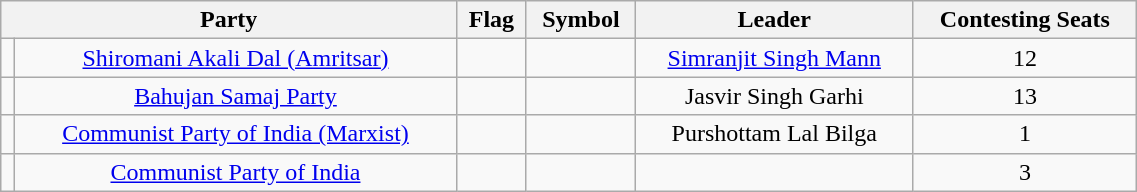<table class="wikitable" width="60%" style="text-align:center">
<tr>
<th colspan="2">Party</th>
<th>Flag</th>
<th>Symbol</th>
<th>Leader</th>
<th>Contesting Seats</th>
</tr>
<tr>
<td></td>
<td><a href='#'>Shiromani Akali Dal (Amritsar)</a></td>
<td></td>
<td></td>
<td><a href='#'>Simranjit Singh Mann</a></td>
<td>12</td>
</tr>
<tr>
<td></td>
<td><a href='#'>Bahujan Samaj Party</a></td>
<td></td>
<td></td>
<td>Jasvir Singh Garhi</td>
<td>13</td>
</tr>
<tr>
<td></td>
<td><a href='#'>Communist Party of India (Marxist)</a></td>
<td></td>
<td></td>
<td>Purshottam Lal Bilga</td>
<td>1</td>
</tr>
<tr>
<td></td>
<td><a href='#'>Communist Party of India</a></td>
<td></td>
<td></td>
<td></td>
<td>3</td>
</tr>
</table>
